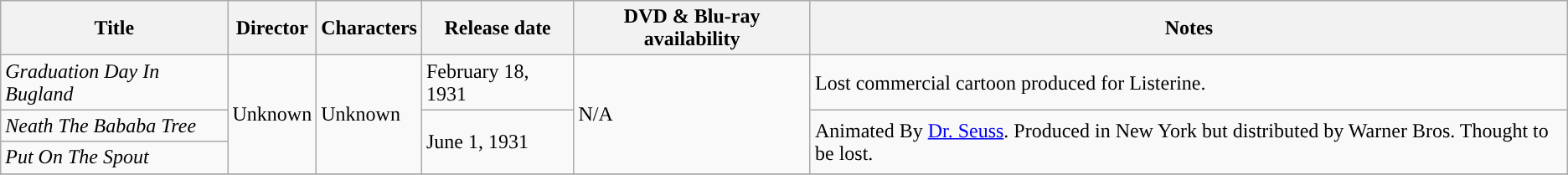<table class="wikitable sortable">
<tr>
<th>Title</th>
<th>Director</th>
<th>Characters</th>
<th>Release date</th>
<th>DVD & Blu-ray availability</th>
<th>Notes</th>
</tr>
<tr>
<td><em>Graduation Day In Bugland</em></td>
<td rowspan="3">Unknown</td>
<td rowspan="3">Unknown</td>
<td>February 18, 1931</td>
<td rowspan="3">N/A</td>
<td>Lost commercial cartoon produced for Listerine.</td>
</tr>
<tr>
<td><em>Neath The Bababa Tree</em></td>
<td rowspan="2">June 1, 1931</td>
<td rowspan="2">Animated By <a href='#'>Dr. Seuss</a>. Produced in New York but distributed by Warner Bros.  Thought to be lost.</td>
</tr>
<tr>
<td><em>Put On The Spout</em></td>
</tr>
<tr>
</tr>
</table>
